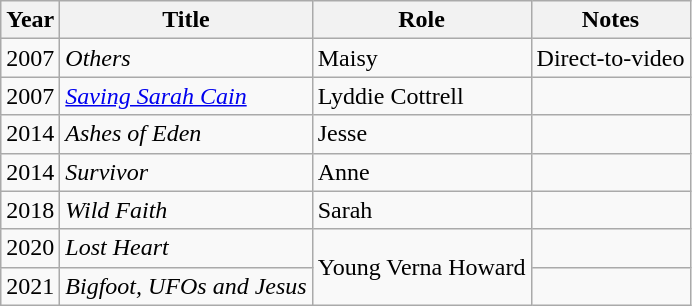<table class="wikitable sortable">
<tr>
<th>Year</th>
<th>Title</th>
<th>Role</th>
<th>Notes</th>
</tr>
<tr>
<td>2007</td>
<td><em>Others</em></td>
<td>Maisy</td>
<td>Direct-to-video</td>
</tr>
<tr>
<td>2007</td>
<td><em><a href='#'>Saving Sarah Cain</a></em></td>
<td>Lyddie Cottrell</td>
<td></td>
</tr>
<tr>
<td>2014</td>
<td><em>Ashes of Eden</em></td>
<td>Jesse</td>
<td></td>
</tr>
<tr>
<td>2014</td>
<td><em>Survivor</em></td>
<td>Anne</td>
<td></td>
</tr>
<tr>
<td>2018</td>
<td><em>Wild Faith</em></td>
<td>Sarah</td>
<td></td>
</tr>
<tr>
<td>2020</td>
<td><em>Lost Heart</em></td>
<td rowspan="2">Young Verna Howard</td>
<td></td>
</tr>
<tr>
<td>2021</td>
<td><em>Bigfoot, UFOs and Jesus</em></td>
<td></td>
</tr>
</table>
